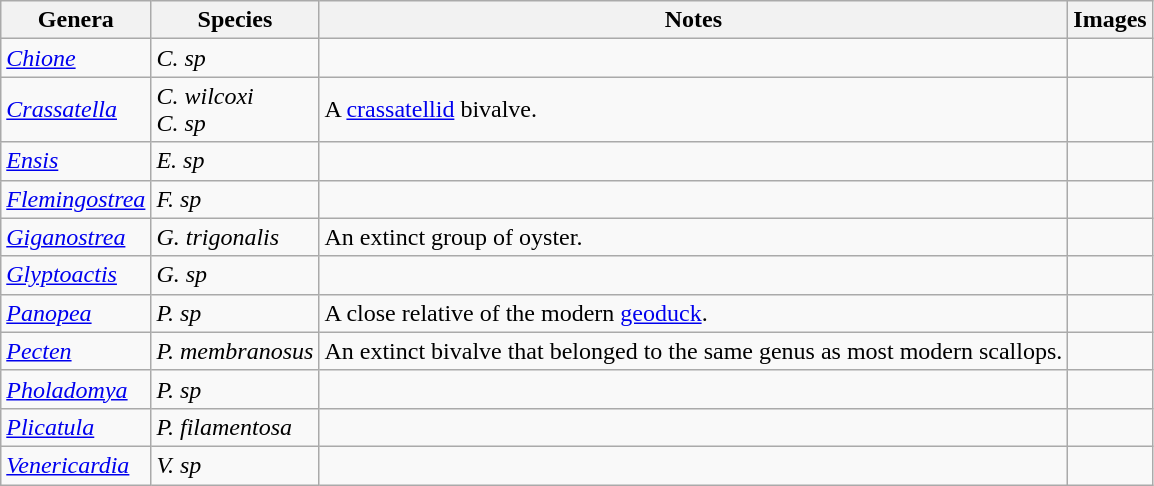<table class="wikitable">
<tr>
<th>Genera</th>
<th>Species</th>
<th>Notes</th>
<th>Images</th>
</tr>
<tr>
<td><a href='#'><em>Chione</em></a></td>
<td><em>C. sp</em></td>
<td></td>
<td></td>
</tr>
<tr>
<td><em><a href='#'>Crassatella</a></em></td>
<td><em>C. wilcoxi</em><br><em>C. sp</em></td>
<td>A <a href='#'>crassatellid</a> bivalve.</td>
<td></td>
</tr>
<tr>
<td><em><a href='#'>Ensis</a></em></td>
<td><em>E. sp</em></td>
<td></td>
<td></td>
</tr>
<tr>
<td><em><a href='#'>Flemingostrea</a></em></td>
<td><em>F. sp</em></td>
<td></td>
<td></td>
</tr>
<tr>
<td><em><a href='#'>Giganostrea</a></em></td>
<td><em>G. trigonalis</em></td>
<td>An extinct group of oyster.</td>
<td></td>
</tr>
<tr>
<td><em><a href='#'>Glyptoactis</a></em></td>
<td><em>G. sp</em></td>
<td></td>
<td></td>
</tr>
<tr>
<td><a href='#'><em>Panopea</em></a></td>
<td><em>P. sp</em></td>
<td>A close relative of the modern <a href='#'>geoduck</a>.</td>
<td></td>
</tr>
<tr>
<td><a href='#'><em>Pecten</em></a></td>
<td><em>P. membranosus</em></td>
<td>An extinct bivalve that belonged to the same genus as most modern scallops.</td>
<td></td>
</tr>
<tr>
<td><em><a href='#'>Pholadomya</a></em></td>
<td><em>P. sp</em></td>
<td></td>
<td></td>
</tr>
<tr>
<td><em><a href='#'>Plicatula</a></em></td>
<td><em>P. filamentosa</em></td>
<td></td>
<td></td>
</tr>
<tr>
<td><em><a href='#'>Venericardia</a></em></td>
<td><em>V. sp</em></td>
<td></td>
<td></td>
</tr>
</table>
